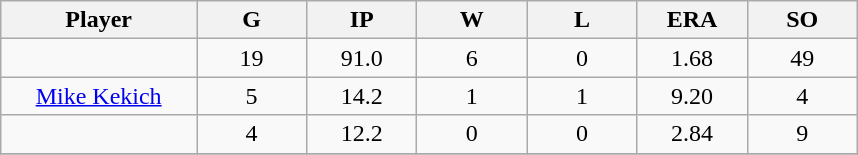<table class="wikitable sortable">
<tr>
<th bgcolor="#DDDDFF" width="16%">Player</th>
<th bgcolor="#DDDDFF" width="9%">G</th>
<th bgcolor="#DDDDFF" width="9%">IP</th>
<th bgcolor="#DDDDFF" width="9%">W</th>
<th bgcolor="#DDDDFF" width="9%">L</th>
<th bgcolor="#DDDDFF" width="9%">ERA</th>
<th bgcolor="#DDDDFF" width="9%">SO</th>
</tr>
<tr align="center">
<td></td>
<td>19</td>
<td>91.0</td>
<td>6</td>
<td>0</td>
<td>1.68</td>
<td>49</td>
</tr>
<tr align="center">
<td><a href='#'>Mike Kekich</a></td>
<td>5</td>
<td>14.2</td>
<td>1</td>
<td>1</td>
<td>9.20</td>
<td>4</td>
</tr>
<tr align=center>
<td></td>
<td>4</td>
<td>12.2</td>
<td>0</td>
<td>0</td>
<td>2.84</td>
<td>9</td>
</tr>
<tr align="center">
</tr>
</table>
